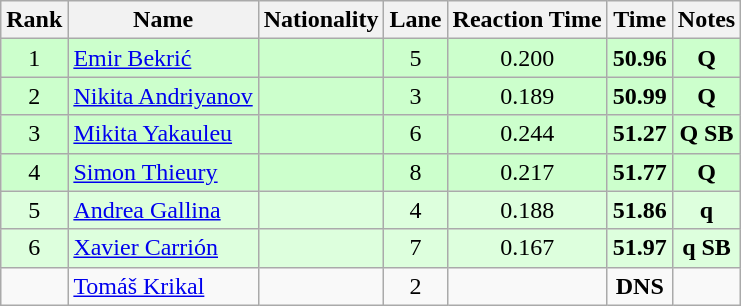<table class="wikitable sortable" style="text-align:center">
<tr>
<th>Rank</th>
<th>Name</th>
<th>Nationality</th>
<th>Lane</th>
<th>Reaction Time</th>
<th>Time</th>
<th>Notes</th>
</tr>
<tr bgcolor=ccffcc>
<td>1</td>
<td align=left><a href='#'>Emir Bekrić</a></td>
<td align=left></td>
<td>5</td>
<td>0.200</td>
<td><strong>50.96</strong></td>
<td><strong>Q</strong></td>
</tr>
<tr bgcolor=ccffcc>
<td>2</td>
<td align=left><a href='#'>Nikita Andriyanov</a></td>
<td align=left></td>
<td>3</td>
<td>0.189</td>
<td><strong>50.99</strong></td>
<td><strong>Q</strong></td>
</tr>
<tr bgcolor=ccffcc>
<td>3</td>
<td align=left><a href='#'>Mikita Yakauleu</a></td>
<td align=left></td>
<td>6</td>
<td>0.244</td>
<td><strong>51.27</strong></td>
<td><strong>Q SB</strong></td>
</tr>
<tr bgcolor=ccffcc>
<td>4</td>
<td align=left><a href='#'>Simon Thieury</a></td>
<td align=left></td>
<td>8</td>
<td>0.217</td>
<td><strong>51.77</strong></td>
<td><strong>Q</strong></td>
</tr>
<tr bgcolor=ddffdd>
<td>5</td>
<td align=left><a href='#'>Andrea Gallina</a></td>
<td align=left></td>
<td>4</td>
<td>0.188</td>
<td><strong>51.86</strong></td>
<td><strong>q</strong></td>
</tr>
<tr bgcolor=ddffdd>
<td>6</td>
<td align=left><a href='#'>Xavier Carrión</a></td>
<td align=left></td>
<td>7</td>
<td>0.167</td>
<td><strong>51.97</strong></td>
<td><strong>q SB</strong></td>
</tr>
<tr>
<td></td>
<td align=left><a href='#'>Tomáš Krikal</a></td>
<td align=left></td>
<td>2</td>
<td></td>
<td><strong>DNS</strong></td>
<td></td>
</tr>
</table>
